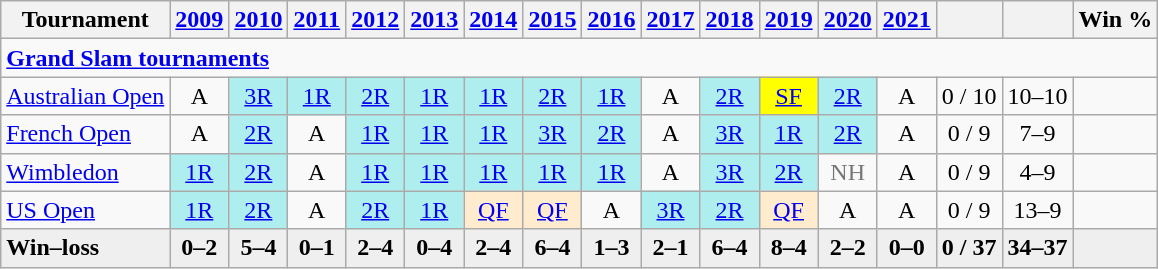<table class=wikitable style=text-align:center>
<tr>
<th>Tournament</th>
<th><a href='#'>2009</a></th>
<th><a href='#'>2010</a></th>
<th><a href='#'>2011</a></th>
<th><a href='#'>2012</a></th>
<th><a href='#'>2013</a></th>
<th><a href='#'>2014</a></th>
<th><a href='#'>2015</a></th>
<th><a href='#'>2016</a></th>
<th><a href='#'>2017</a></th>
<th><a href='#'>2018</a></th>
<th><a href='#'>2019</a></th>
<th><a href='#'>2020</a></th>
<th><a href='#'>2021</a></th>
<th></th>
<th></th>
<th>Win %</th>
</tr>
<tr>
<td colspan="17" style="text-align:left"><strong><a href='#'>Grand Slam tournaments</a></strong></td>
</tr>
<tr>
<td align=left><a href='#'>Australian Open</a></td>
<td>A</td>
<td bgcolor=afeeee><a href='#'>3R</a></td>
<td bgcolor=afeeee><a href='#'>1R</a></td>
<td bgcolor=afeeee><a href='#'>2R</a></td>
<td bgcolor=afeeee><a href='#'>1R</a></td>
<td bgcolor=afeeee><a href='#'>1R</a></td>
<td bgcolor=afeeee><a href='#'>2R</a></td>
<td bgcolor=afeeee><a href='#'>1R</a></td>
<td>A</td>
<td bgcolor=afeeee><a href='#'>2R</a></td>
<td style=background:yellow><a href='#'>SF</a></td>
<td bgcolor=afeeee><a href='#'>2R</a></td>
<td>A</td>
<td>0 / 10</td>
<td>10–10</td>
<td></td>
</tr>
<tr>
<td align=left><a href='#'>French Open</a></td>
<td>A</td>
<td bgcolor=afeeee><a href='#'>2R</a></td>
<td>A</td>
<td bgcolor=afeeee><a href='#'>1R</a></td>
<td bgcolor=afeeee><a href='#'>1R</a></td>
<td bgcolor=afeeee><a href='#'>1R</a></td>
<td bgcolor=afeeee><a href='#'>3R</a></td>
<td bgcolor=afeeee><a href='#'>2R</a></td>
<td>A</td>
<td bgcolor=afeeee><a href='#'>3R</a></td>
<td bgcolor=afeeee><a href='#'>1R</a></td>
<td bgcolor=afeeee><a href='#'>2R</a></td>
<td>A</td>
<td>0 / 9</td>
<td>7–9</td>
<td></td>
</tr>
<tr>
<td align=left><a href='#'>Wimbledon</a></td>
<td bgcolor=afeeee><a href='#'>1R</a></td>
<td bgcolor=afeeee><a href='#'>2R</a></td>
<td>A</td>
<td bgcolor=afeeee><a href='#'>1R</a></td>
<td bgcolor=afeeee><a href='#'>1R</a></td>
<td bgcolor=afeeee><a href='#'>1R</a></td>
<td bgcolor=afeeee><a href='#'>1R</a></td>
<td bgcolor=afeeee><a href='#'>1R</a></td>
<td>A</td>
<td bgcolor=afeeee><a href='#'>3R</a></td>
<td bgcolor=afeeee><a href='#'>2R</a></td>
<td style=color:#767676>NH</td>
<td>A</td>
<td>0 / 9</td>
<td>4–9</td>
<td></td>
</tr>
<tr>
<td align=left><a href='#'>US Open</a></td>
<td bgcolor=afeeee><a href='#'>1R</a></td>
<td bgcolor=afeeee><a href='#'>2R</a></td>
<td>A</td>
<td bgcolor=afeeee><a href='#'>2R</a></td>
<td bgcolor=afeeee><a href='#'>1R</a></td>
<td bgcolor=ffebcd><a href='#'>QF</a></td>
<td bgcolor=ffebcd><a href='#'>QF</a></td>
<td>A</td>
<td bgcolor=afeeee><a href='#'>3R</a></td>
<td bgcolor=afeeee><a href='#'>2R</a></td>
<td bgcolor=ffebcd><a href='#'>QF</a></td>
<td>A</td>
<td>A</td>
<td>0 / 9</td>
<td>13–9</td>
<td></td>
</tr>
<tr style=background:#efefef;font-weight:bold>
<td style=text-align:left>Win–loss</td>
<td>0–2</td>
<td>5–4</td>
<td>0–1</td>
<td>2–4</td>
<td>0–4</td>
<td>2–4</td>
<td>6–4</td>
<td>1–3</td>
<td>2–1</td>
<td>6–4</td>
<td>8–4</td>
<td>2–2</td>
<td>0–0</td>
<td>0 / 37</td>
<td>34–37</td>
<td></td>
</tr>
</table>
